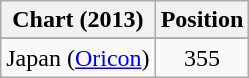<table class="wikitable plainrowheaders sortable">
<tr>
<th>Chart (2013)</th>
<th>Position</th>
</tr>
<tr>
</tr>
<tr>
<td>Japan (<a href='#'>Oricon</a>)</td>
<td style="text-align:center;">355</td>
</tr>
</table>
